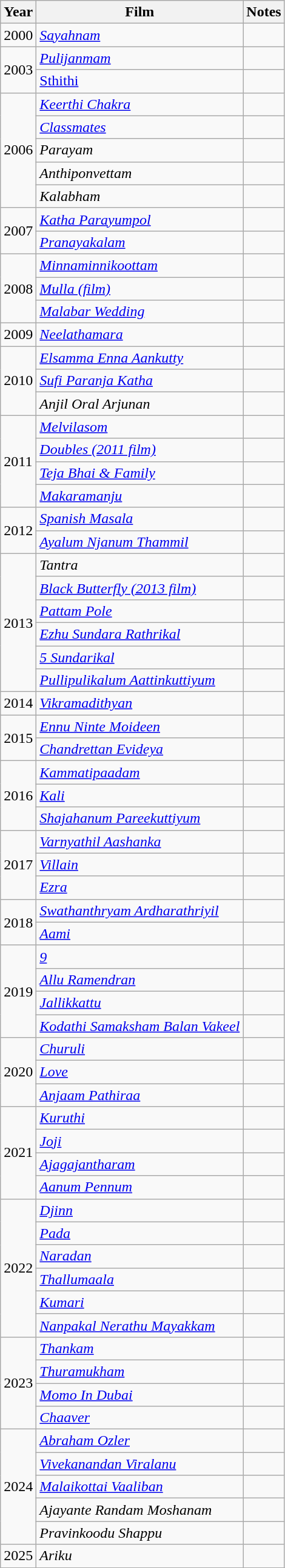<table class="wikitable sortable">
<tr>
<th>Year</th>
<th>Film</th>
<th>Notes</th>
</tr>
<tr>
<td>2000</td>
<td><em><a href='#'>Sayahnam</a></em></td>
<td></td>
</tr>
<tr>
<td rowspan=2>2003</td>
<td><em><a href='#'>Pulijanmam</a></em></td>
<td></td>
</tr>
<tr>
<td><a href='#'>Sthithi</a></td>
<td></td>
</tr>
<tr>
<td rowspan=5>2006</td>
<td><em><a href='#'>Keerthi Chakra</a></em></td>
<td></td>
</tr>
<tr>
<td><em><a href='#'>Classmates</a></em></td>
<td></td>
</tr>
<tr>
<td><em>Parayam</em></td>
<td></td>
</tr>
<tr>
<td><em>Anthiponvettam</em></td>
<td></td>
</tr>
<tr>
<td><em>Kalabham </em></td>
<td></td>
</tr>
<tr>
<td rowspan=2>2007</td>
<td><em><a href='#'>Katha Parayumpol</a></em></td>
<td></td>
</tr>
<tr>
<td><em><a href='#'>Pranayakalam</a></em></td>
<td></td>
</tr>
<tr>
<td rowspan=3>2008</td>
<td><em><a href='#'>Minnaminnikoottam</a></em></td>
<td></td>
</tr>
<tr>
<td><em><a href='#'>Mulla (film)</a></em></td>
<td></td>
</tr>
<tr>
<td><em><a href='#'>Malabar Wedding</a></em></td>
<td></td>
</tr>
<tr>
<td>2009</td>
<td><em><a href='#'>Neelathamara</a></em></td>
<td></td>
</tr>
<tr>
<td rowspan=3>2010</td>
<td><em><a href='#'>Elsamma Enna Aankutty</a></em></td>
<td></td>
</tr>
<tr>
<td><em><a href='#'>Sufi Paranja Katha</a></em></td>
<td></td>
</tr>
<tr>
<td><em>Anjil Oral Arjunan</em></td>
<td></td>
</tr>
<tr>
<td rowspan=4>2011</td>
<td><em><a href='#'>Melvilasom</a></em></td>
<td></td>
</tr>
<tr>
<td><em><a href='#'>Doubles (2011 film)</a></em></td>
<td></td>
</tr>
<tr>
<td><em><a href='#'>Teja Bhai & Family</a></em></td>
<td></td>
</tr>
<tr>
<td><em><a href='#'>Makaramanju</a></em></td>
<td></td>
</tr>
<tr>
<td rowspan=2>2012</td>
<td><em><a href='#'>Spanish Masala</a></em></td>
<td></td>
</tr>
<tr>
<td><em><a href='#'>Ayalum Njanum Thammil</a></em></td>
<td></td>
</tr>
<tr>
<td rowspan=6>2013</td>
<td><em>Tantra</em></td>
<td></td>
</tr>
<tr>
<td><em><a href='#'>Black Butterfly (2013 film)</a></em></td>
<td></td>
</tr>
<tr>
<td><em><a href='#'>Pattam Pole</a></em></td>
<td></td>
</tr>
<tr>
<td><em><a href='#'>Ezhu Sundara Rathrikal</a></em></td>
<td></td>
</tr>
<tr>
<td><em><a href='#'>5 Sundarikal</a></em></td>
<td></td>
</tr>
<tr>
<td><em><a href='#'>Pullipulikalum Aattinkuttiyum</a></em></td>
<td></td>
</tr>
<tr>
<td>2014</td>
<td><em><a href='#'>Vikramadithyan</a></em></td>
<td></td>
</tr>
<tr>
<td rowspan=2>2015</td>
<td><em><a href='#'>Ennu Ninte Moideen</a></em></td>
<td></td>
</tr>
<tr>
<td><em><a href='#'>Chandrettan Evideya</a></em></td>
<td></td>
</tr>
<tr>
<td rowspan=3>2016</td>
<td><em><a href='#'>Kammatipaadam</a></em></td>
<td></td>
</tr>
<tr>
<td><em><a href='#'>Kali</a></em></td>
<td></td>
</tr>
<tr>
<td><em><a href='#'>Shajahanum Pareekuttiyum</a></em></td>
<td></td>
</tr>
<tr>
<td rowspan=3>2017</td>
<td><em><a href='#'>Varnyathil Aashanka</a></em></td>
<td></td>
</tr>
<tr>
<td><em><a href='#'>Villain</a></em></td>
<td></td>
</tr>
<tr>
<td><em><a href='#'>Ezra</a></em></td>
<td></td>
</tr>
<tr>
<td rowspan=2>2018</td>
<td><em><a href='#'>Swathanthryam Ardharathriyil</a></em></td>
<td></td>
</tr>
<tr>
<td><em><a href='#'>Aami</a></em></td>
<td></td>
</tr>
<tr>
<td rowspan=4>2019</td>
<td><em><a href='#'>9</a></em></td>
<td></td>
</tr>
<tr>
<td><em><a href='#'>Allu Ramendran</a></em></td>
<td></td>
</tr>
<tr>
<td><em><a href='#'>Jallikkattu</a></em></td>
<td></td>
</tr>
<tr>
<td><em><a href='#'>Kodathi Samaksham Balan Vakeel</a></em></td>
<td></td>
</tr>
<tr>
<td rowspan=3>2020</td>
<td><em><a href='#'>Churuli</a></em></td>
<td></td>
</tr>
<tr>
<td><em><a href='#'>Love</a></em></td>
<td></td>
</tr>
<tr>
<td><em><a href='#'>Anjaam Pathiraa</a></em></td>
<td></td>
</tr>
<tr>
<td rowspan=4>2021</td>
<td><em><a href='#'>Kuruthi</a></em></td>
<td></td>
</tr>
<tr>
<td><em><a href='#'>Joji</a></em></td>
<td></td>
</tr>
<tr>
<td><em><a href='#'>Ajagajantharam</a></em></td>
<td></td>
</tr>
<tr>
<td><em><a href='#'>Aanum Pennum</a></em></td>
<td></td>
</tr>
<tr>
<td rowspan="6">2022</td>
<td><em><a href='#'>Djinn</a></em></td>
<td></td>
</tr>
<tr>
<td><em><a href='#'>Pada</a></em></td>
<td></td>
</tr>
<tr>
<td><em><a href='#'>Naradan</a></em></td>
<td></td>
</tr>
<tr>
<td><em><a href='#'>Thallumaala</a></em></td>
<td></td>
</tr>
<tr>
<td><em><a href='#'>Kumari</a></em></td>
<td></td>
</tr>
<tr>
<td><em><a href='#'>Nanpakal Nerathu Mayakkam</a></em></td>
<td></td>
</tr>
<tr>
<td rowspan=4>2023</td>
<td><em><a href='#'>Thankam</a></em></td>
<td></td>
</tr>
<tr>
<td><em><a href='#'>Thuramukham</a></em></td>
<td></td>
</tr>
<tr>
<td><em><a href='#'>Momo In Dubai</a></em></td>
<td></td>
</tr>
<tr>
<td><em><a href='#'>Chaaver</a></em></td>
<td></td>
</tr>
<tr>
<td rowspan="5">2024</td>
<td><em><a href='#'>Abraham Ozler</a></em></td>
<td></td>
</tr>
<tr>
<td><em><a href='#'>Vivekanandan Viralanu</a></em></td>
<td></td>
</tr>
<tr>
<td><em><a href='#'>Malaikottai Vaaliban</a></em></td>
<td></td>
</tr>
<tr>
<td><em>Ajayante Randam Moshanam</em></td>
<td></td>
</tr>
<tr>
<td><em>Pravinkoodu Shappu</em></td>
<td></td>
</tr>
<tr>
<td>2025</td>
<td><em>Ariku</em></td>
<td></td>
</tr>
<tr>
</tr>
</table>
